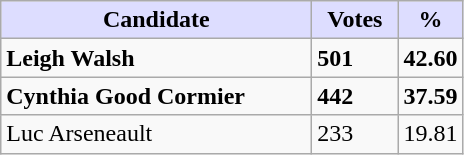<table class="wikitable">
<tr>
<th style="background:#ddf; width:200px;">Candidate</th>
<th style="background:#ddf; width:50px;">Votes</th>
<th style="background:#ddf; width:30px;">%</th>
</tr>
<tr>
<td><strong>Leigh Walsh</strong></td>
<td><strong>501</strong></td>
<td><strong>42.60</strong></td>
</tr>
<tr>
<td><strong>Cynthia Good Cormier</strong></td>
<td><strong>442</strong></td>
<td><strong>37.59</strong></td>
</tr>
<tr>
<td>Luc Arseneault</td>
<td>233</td>
<td>19.81</td>
</tr>
</table>
